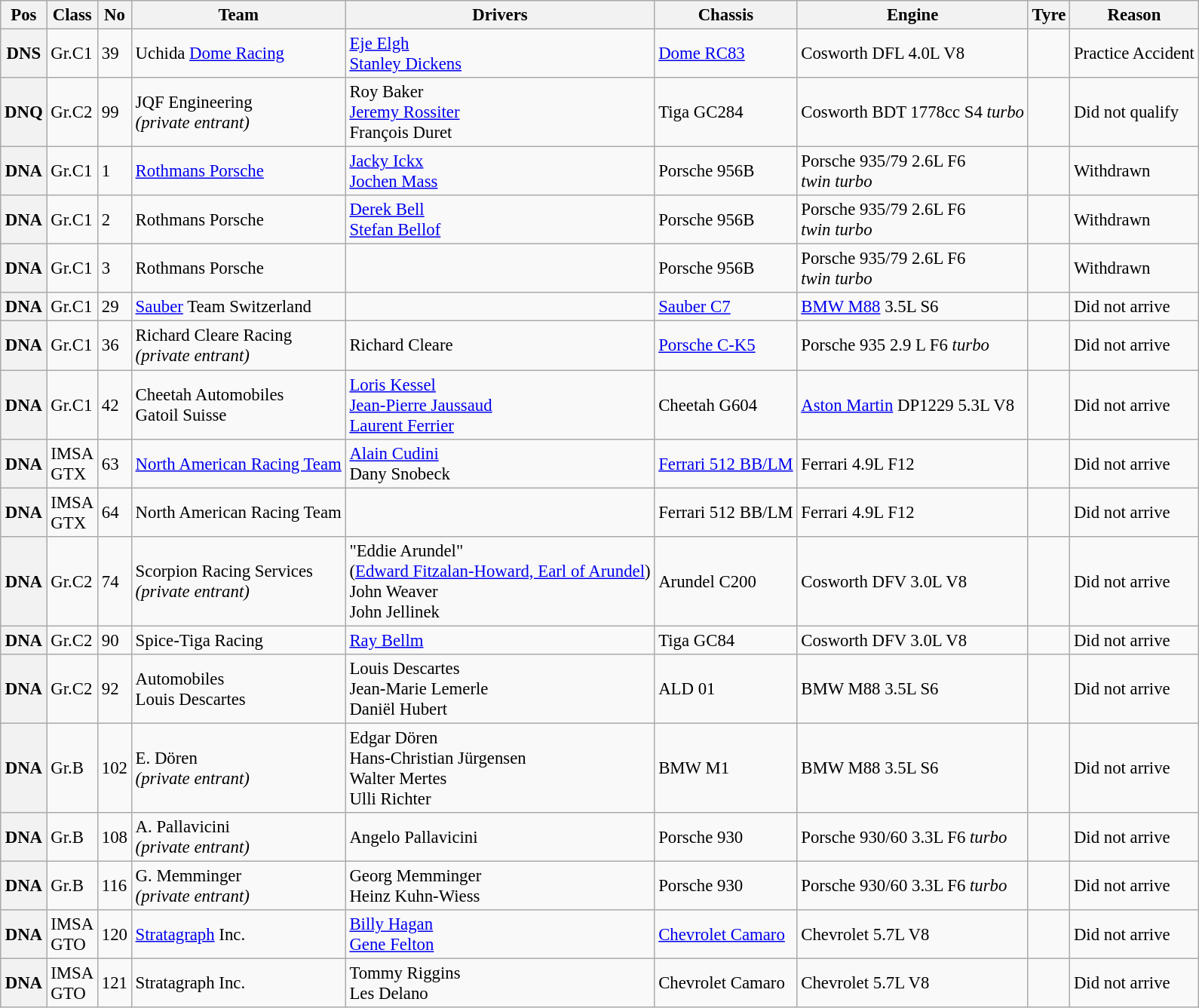<table class="wikitable" style="font-size: 95%;">
<tr>
<th>Pos</th>
<th>Class</th>
<th>No</th>
<th>Team</th>
<th>Drivers</th>
<th>Chassis</th>
<th>Engine</th>
<th>Tyre</th>
<th>Reason</th>
</tr>
<tr>
<th>DNS</th>
<td>Gr.C1</td>
<td>39</td>
<td> Uchida <a href='#'>Dome Racing</a></td>
<td> <a href='#'>Eje Elgh</a><br> <a href='#'>Stanley Dickens</a></td>
<td><a href='#'>Dome RC83</a></td>
<td>Cosworth DFL 4.0L V8</td>
<td></td>
<td>Practice Accident</td>
</tr>
<tr>
<th>DNQ</th>
<td>Gr.C2</td>
<td>99</td>
<td> JQF Engineering<br><em>(private entrant)</em></td>
<td> Roy Baker<br> <a href='#'>Jeremy Rossiter</a><br> François Duret</td>
<td>Tiga GC284</td>
<td>Cosworth BDT 1778cc S4 <em>turbo</em></td>
<td></td>
<td>Did not qualify</td>
</tr>
<tr>
<th>DNA</th>
<td>Gr.C1</td>
<td>1</td>
<td> <a href='#'>Rothmans Porsche</a></td>
<td> <a href='#'>Jacky Ickx</a><br> <a href='#'>Jochen Mass</a></td>
<td>Porsche 956B</td>
<td>Porsche 935/79 2.6L F6<br><em>twin turbo</em></td>
<td></td>
<td>Withdrawn</td>
</tr>
<tr>
<th>DNA</th>
<td>Gr.C1</td>
<td>2</td>
<td> Rothmans Porsche</td>
<td> <a href='#'>Derek Bell</a><br> <a href='#'>Stefan Bellof</a></td>
<td>Porsche 956B</td>
<td>Porsche 935/79 2.6L F6<br><em>twin turbo</em></td>
<td></td>
<td>Withdrawn</td>
</tr>
<tr>
<th>DNA</th>
<td>Gr.C1</td>
<td>3</td>
<td> Rothmans Porsche</td>
<td></td>
<td>Porsche 956B</td>
<td>Porsche 935/79 2.6L F6<br><em>twin turbo</em></td>
<td></td>
<td>Withdrawn</td>
</tr>
<tr>
<th>DNA</th>
<td>Gr.C1</td>
<td>29</td>
<td> <a href='#'>Sauber</a> Team Switzerland</td>
<td></td>
<td><a href='#'>Sauber C7</a></td>
<td><a href='#'>BMW M88</a> 3.5L S6</td>
<td></td>
<td>Did not arrive</td>
</tr>
<tr>
<th>DNA</th>
<td>Gr.C1</td>
<td>36</td>
<td> Richard Cleare Racing<br><em>(private entrant)</em></td>
<td> Richard Cleare</td>
<td><a href='#'>Porsche C-K5</a></td>
<td>Porsche 935 2.9 L F6 <em>turbo</em></td>
<td></td>
<td>Did not arrive</td>
</tr>
<tr>
<th>DNA</th>
<td>Gr.C1</td>
<td>42</td>
<td> Cheetah Automobiles<br>Gatoil Suisse</td>
<td> <a href='#'>Loris Kessel</a><br> <a href='#'>Jean-Pierre Jaussaud</a><br> <a href='#'>Laurent Ferrier</a></td>
<td>Cheetah G604</td>
<td><a href='#'>Aston Martin</a> DP1229 5.3L V8</td>
<td></td>
<td>Did not arrive</td>
</tr>
<tr>
<th>DNA</th>
<td>IMSA<br>GTX</td>
<td>63</td>
<td> <a href='#'>North American Racing Team</a></td>
<td> <a href='#'>Alain Cudini</a><br> Dany Snobeck</td>
<td><a href='#'>Ferrari 512 BB/LM</a></td>
<td>Ferrari 4.9L F12</td>
<td></td>
<td>Did not arrive</td>
</tr>
<tr>
<th>DNA</th>
<td>IMSA<br>GTX</td>
<td>64</td>
<td> North American Racing Team</td>
<td></td>
<td>Ferrari 512 BB/LM</td>
<td>Ferrari 4.9L F12</td>
<td></td>
<td>Did not arrive</td>
</tr>
<tr>
<th>DNA</th>
<td>Gr.C2</td>
<td>74</td>
<td> Scorpion Racing Services<br><em>(private entrant)</em></td>
<td> "Eddie Arundel" <br>(<a href='#'>Edward Fitzalan-Howard, Earl of Arundel</a>)<br> John Weaver<br> John Jellinek</td>
<td>Arundel C200</td>
<td>Cosworth DFV 3.0L V8</td>
<td></td>
<td>Did not arrive</td>
</tr>
<tr>
<th>DNA</th>
<td>Gr.C2</td>
<td>90</td>
<td> Spice-Tiga Racing</td>
<td> <a href='#'>Ray Bellm</a></td>
<td>Tiga GC84</td>
<td>Cosworth DFV 3.0L V8</td>
<td></td>
<td>Did not arrive</td>
</tr>
<tr>
<th>DNA</th>
<td>Gr.C2</td>
<td>92</td>
<td> Automobiles<br>Louis Descartes</td>
<td> Louis Descartes<br> Jean-Marie Lemerle<br> Daniël Hubert</td>
<td>ALD 01</td>
<td>BMW M88 3.5L S6</td>
<td></td>
<td>Did not arrive</td>
</tr>
<tr>
<th>DNA</th>
<td>Gr.B</td>
<td>102</td>
<td> E. Dören<br><em>(private entrant)</em></td>
<td> Edgar Dören<br> Hans-Christian Jürgensen<br> Walter Mertes<br> Ulli Richter</td>
<td>BMW M1</td>
<td>BMW M88 3.5L S6</td>
<td></td>
<td>Did not arrive</td>
</tr>
<tr>
<th>DNA</th>
<td>Gr.B</td>
<td>108</td>
<td> A. Pallavicini<br><em>(private entrant)</em></td>
<td> Angelo Pallavicini</td>
<td>Porsche 930</td>
<td>Porsche 930/60 3.3L F6 <em>turbo</em></td>
<td></td>
<td>Did not arrive</td>
</tr>
<tr>
<th>DNA</th>
<td>Gr.B</td>
<td>116</td>
<td> G. Memminger<br><em>(private entrant)</em></td>
<td> Georg Memminger<br> Heinz Kuhn-Wiess</td>
<td>Porsche 930</td>
<td>Porsche 930/60 3.3L F6 <em>turbo</em></td>
<td></td>
<td>Did not arrive</td>
</tr>
<tr>
<th>DNA</th>
<td>IMSA<br>GTO</td>
<td>120</td>
<td> <a href='#'>Stratagraph</a> Inc.</td>
<td> <a href='#'>Billy Hagan</a><br> <a href='#'>Gene Felton</a></td>
<td><a href='#'>Chevrolet Camaro</a></td>
<td>Chevrolet 5.7L V8</td>
<td></td>
<td>Did not arrive</td>
</tr>
<tr>
<th>DNA</th>
<td>IMSA<br>GTO</td>
<td>121</td>
<td> Stratagraph Inc.</td>
<td> Tommy Riggins<br> Les Delano</td>
<td>Chevrolet Camaro</td>
<td>Chevrolet 5.7L V8</td>
<td></td>
<td>Did not arrive</td>
</tr>
</table>
